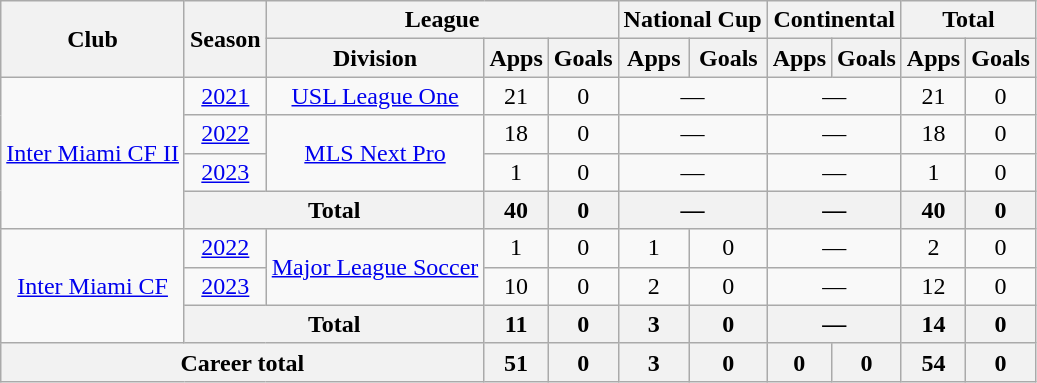<table class=wikitable style=text-align:center>
<tr>
<th rowspan=2>Club</th>
<th rowspan=2>Season</th>
<th colspan=3>League</th>
<th colspan=2>National Cup</th>
<th colspan=2>Continental</th>
<th colspan=2>Total</th>
</tr>
<tr>
<th>Division</th>
<th>Apps</th>
<th>Goals</th>
<th>Apps</th>
<th>Goals</th>
<th>Apps</th>
<th>Goals</th>
<th>Apps</th>
<th>Goals</th>
</tr>
<tr>
<td rowspan="4"><a href='#'>Inter Miami CF II</a></td>
<td><a href='#'>2021</a></td>
<td><a href='#'>USL League One</a></td>
<td>21</td>
<td>0</td>
<td colspan=2>—</td>
<td colspan=2>—</td>
<td>21</td>
<td>0</td>
</tr>
<tr>
<td><a href='#'>2022</a></td>
<td rowspan="2"><a href='#'>MLS Next Pro</a></td>
<td>18</td>
<td>0</td>
<td colspan=2>—</td>
<td colspan=2>—</td>
<td>18</td>
<td>0</td>
</tr>
<tr>
<td><a href='#'>2023</a></td>
<td>1</td>
<td>0</td>
<td colspan=2>—</td>
<td colspan=2>—</td>
<td>1</td>
<td>0</td>
</tr>
<tr>
<th colspan="2">Total</th>
<th>40</th>
<th>0</th>
<th colspan=2>—</th>
<th colspan=2>—</th>
<th>40</th>
<th>0</th>
</tr>
<tr>
<td rowspan="3"><a href='#'>Inter Miami CF</a></td>
<td><a href='#'>2022</a></td>
<td rowspan="2"><a href='#'>Major League Soccer</a></td>
<td>1</td>
<td>0</td>
<td>1</td>
<td>0</td>
<td colspan=2>—</td>
<td>2</td>
<td>0</td>
</tr>
<tr>
<td><a href='#'>2023</a></td>
<td>10</td>
<td>0</td>
<td>2</td>
<td>0</td>
<td colspan=2>—</td>
<td>12</td>
<td>0</td>
</tr>
<tr>
<th colspan="2">Total</th>
<th>11</th>
<th>0</th>
<th>3</th>
<th>0</th>
<th colspan=2>—</th>
<th>14</th>
<th>0</th>
</tr>
<tr>
<th colspan=3>Career total</th>
<th>51</th>
<th>0</th>
<th>3</th>
<th>0</th>
<th>0</th>
<th>0</th>
<th>54</th>
<th>0</th>
</tr>
</table>
